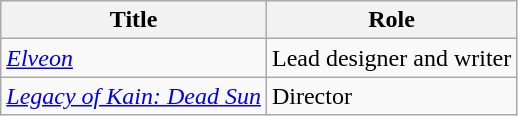<table class="wikitable">
<tr>
<th>Title</th>
<th>Role</th>
</tr>
<tr>
<td><em><a href='#'>Elveon</a></em></td>
<td>Lead designer and writer</td>
</tr>
<tr>
<td><em><a href='#'>Legacy of Kain: Dead Sun</a></em></td>
<td>Director</td>
</tr>
</table>
